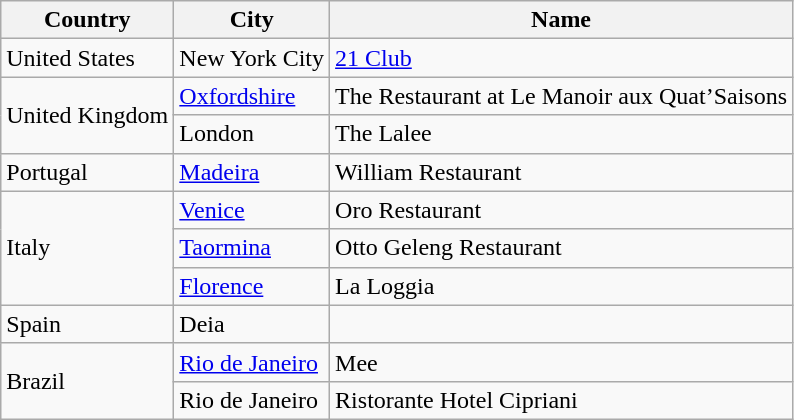<table class="wikitable">
<tr>
<th>Country</th>
<th>City</th>
<th>Name</th>
</tr>
<tr>
<td rowspan="1">United States</td>
<td>New York City</td>
<td><a href='#'>21 Club</a></td>
</tr>
<tr>
<td rowspan="2">United Kingdom</td>
<td><a href='#'>Oxfordshire</a></td>
<td>The Restaurant at Le Manoir aux Quat’Saisons</td>
</tr>
<tr>
<td>London</td>
<td>The Lalee</td>
</tr>
<tr>
<td>Portugal</td>
<td><a href='#'>Madeira</a></td>
<td>William Restaurant</td>
</tr>
<tr>
<td rowspan="3">Italy</td>
<td><a href='#'>Venice</a></td>
<td>Oro Restaurant</td>
</tr>
<tr>
<td><a href='#'>Taormina</a></td>
<td>Otto Geleng Restaurant</td>
</tr>
<tr>
<td><a href='#'>Florence</a></td>
<td>La Loggia</td>
</tr>
<tr>
<td>Spain</td>
<td>Deia</td>
<td></td>
</tr>
<tr>
<td rowspan="2">Brazil</td>
<td><a href='#'>Rio de Janeiro</a></td>
<td>Mee</td>
</tr>
<tr>
<td>Rio de Janeiro</td>
<td>Ristorante Hotel Cipriani</td>
</tr>
</table>
